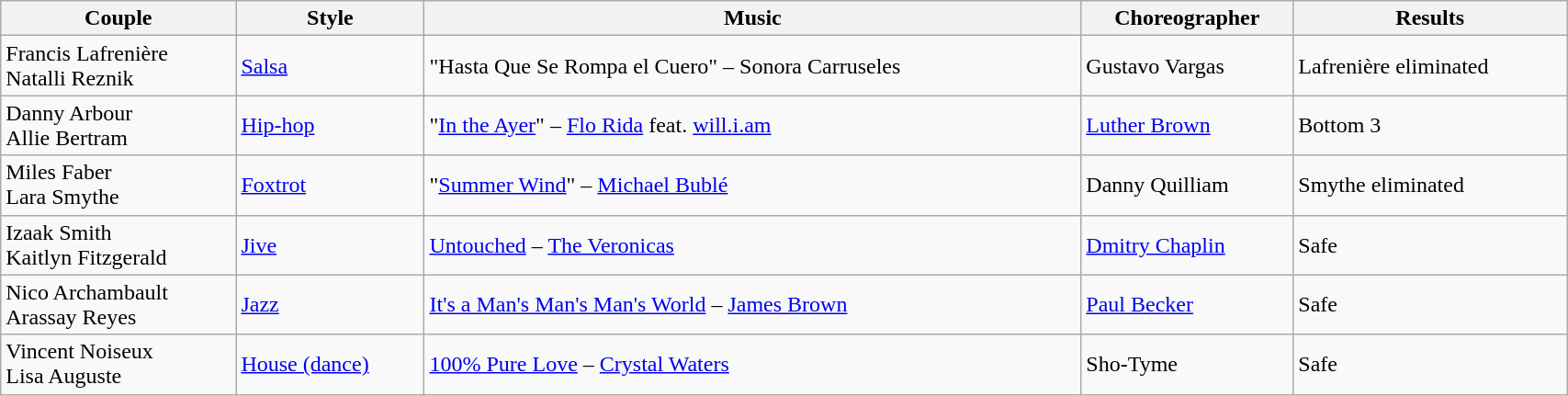<table class="wikitable" width="90%">
<tr>
<th>Couple</th>
<th>Style</th>
<th>Music</th>
<th>Choreographer</th>
<th>Results</th>
</tr>
<tr>
<td>Francis Lafrenière <br> Natalli Reznik</td>
<td><a href='#'>Salsa</a></td>
<td>"Hasta Que Se Rompa el Cuero" – Sonora Carruseles</td>
<td>Gustavo Vargas</td>
<td>Lafrenière eliminated</td>
</tr>
<tr>
<td>Danny Arbour <br> Allie Bertram</td>
<td><a href='#'>Hip-hop</a></td>
<td>"<a href='#'>In the Ayer</a>" – <a href='#'>Flo Rida</a> feat. <a href='#'>will.i.am</a></td>
<td><a href='#'>Luther Brown</a></td>
<td>Bottom 3</td>
</tr>
<tr>
<td>Miles Faber <br> Lara Smythe</td>
<td><a href='#'>Foxtrot</a></td>
<td>"<a href='#'>Summer Wind</a>" – <a href='#'>Michael Bublé</a></td>
<td>Danny Quilliam</td>
<td>Smythe eliminated</td>
</tr>
<tr>
<td>Izaak Smith <br> Kaitlyn Fitzgerald</td>
<td><a href='#'>Jive</a></td>
<td><a href='#'>Untouched</a> – <a href='#'>The Veronicas</a></td>
<td><a href='#'>Dmitry Chaplin</a></td>
<td>Safe</td>
</tr>
<tr>
<td>Nico Archambault <br> Arassay Reyes</td>
<td><a href='#'>Jazz</a></td>
<td><a href='#'>It's a Man's Man's Man's World</a> – <a href='#'>James Brown</a></td>
<td><a href='#'>Paul Becker</a></td>
<td>Safe</td>
</tr>
<tr>
<td>Vincent Noiseux <br> Lisa Auguste</td>
<td><a href='#'>House (dance)</a></td>
<td><a href='#'>100% Pure Love</a> – <a href='#'>Crystal Waters</a></td>
<td>Sho-Tyme</td>
<td>Safe</td>
</tr>
</table>
